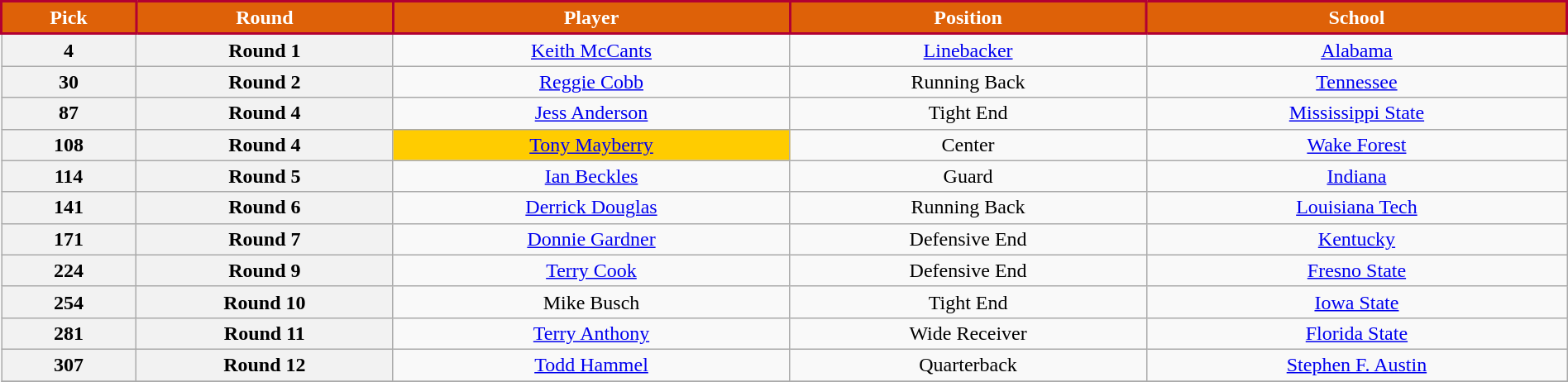<table class="wikitable sortable sortable" style="width: 100%;text-align:center;">
<tr style="background:#de6108;color:#FFFFFF; border: 2px solid #b20032;">
<td style="border: 2px solid #b20032;"><strong>Pick</strong></td>
<td style="border: 2px solid #b20032;"><strong>Round</strong></td>
<td style="border: 2px solid #b20032;"><strong>Player</strong></td>
<td style="border: 2px solid #b20032;"><strong>Position</strong></td>
<td style="border: 2px solid #b20032;"><strong>School</strong></td>
</tr>
<tr>
<th>4</th>
<th>Round 1</th>
<td><a href='#'>Keith McCants</a></td>
<td><a href='#'>Linebacker</a></td>
<td><a href='#'>Alabama</a></td>
</tr>
<tr>
<th>30</th>
<th>Round 2</th>
<td><a href='#'>Reggie Cobb</a></td>
<td>Running Back</td>
<td><a href='#'>Tennessee</a></td>
</tr>
<tr>
<th>87</th>
<th>Round 4</th>
<td><a href='#'>Jess Anderson</a></td>
<td>Tight End</td>
<td><a href='#'>Mississippi State</a></td>
</tr>
<tr>
<th>108</th>
<th>Round 4</th>
<td bgcolor="#FFCC00"><a href='#'>Tony Mayberry</a></td>
<td>Center</td>
<td><a href='#'>Wake Forest</a></td>
</tr>
<tr>
<th>114</th>
<th>Round 5</th>
<td><a href='#'>Ian Beckles</a></td>
<td>Guard</td>
<td><a href='#'>Indiana</a></td>
</tr>
<tr>
<th>141</th>
<th>Round 6</th>
<td><a href='#'>Derrick Douglas</a></td>
<td>Running Back</td>
<td><a href='#'>Louisiana Tech</a></td>
</tr>
<tr>
<th>171</th>
<th>Round 7</th>
<td><a href='#'>Donnie Gardner</a></td>
<td>Defensive End</td>
<td><a href='#'>Kentucky</a></td>
</tr>
<tr>
<th>224</th>
<th>Round 9</th>
<td><a href='#'>Terry Cook</a></td>
<td>Defensive End</td>
<td><a href='#'>Fresno State</a></td>
</tr>
<tr>
<th>254</th>
<th>Round 10</th>
<td>Mike Busch</td>
<td>Tight End</td>
<td><a href='#'>Iowa State</a></td>
</tr>
<tr>
<th>281</th>
<th>Round 11</th>
<td><a href='#'>Terry Anthony</a></td>
<td>Wide Receiver</td>
<td><a href='#'>Florida State</a></td>
</tr>
<tr>
<th>307</th>
<th>Round 12</th>
<td><a href='#'>Todd Hammel</a></td>
<td>Quarterback</td>
<td><a href='#'>Stephen F. Austin</a></td>
</tr>
<tr>
</tr>
</table>
